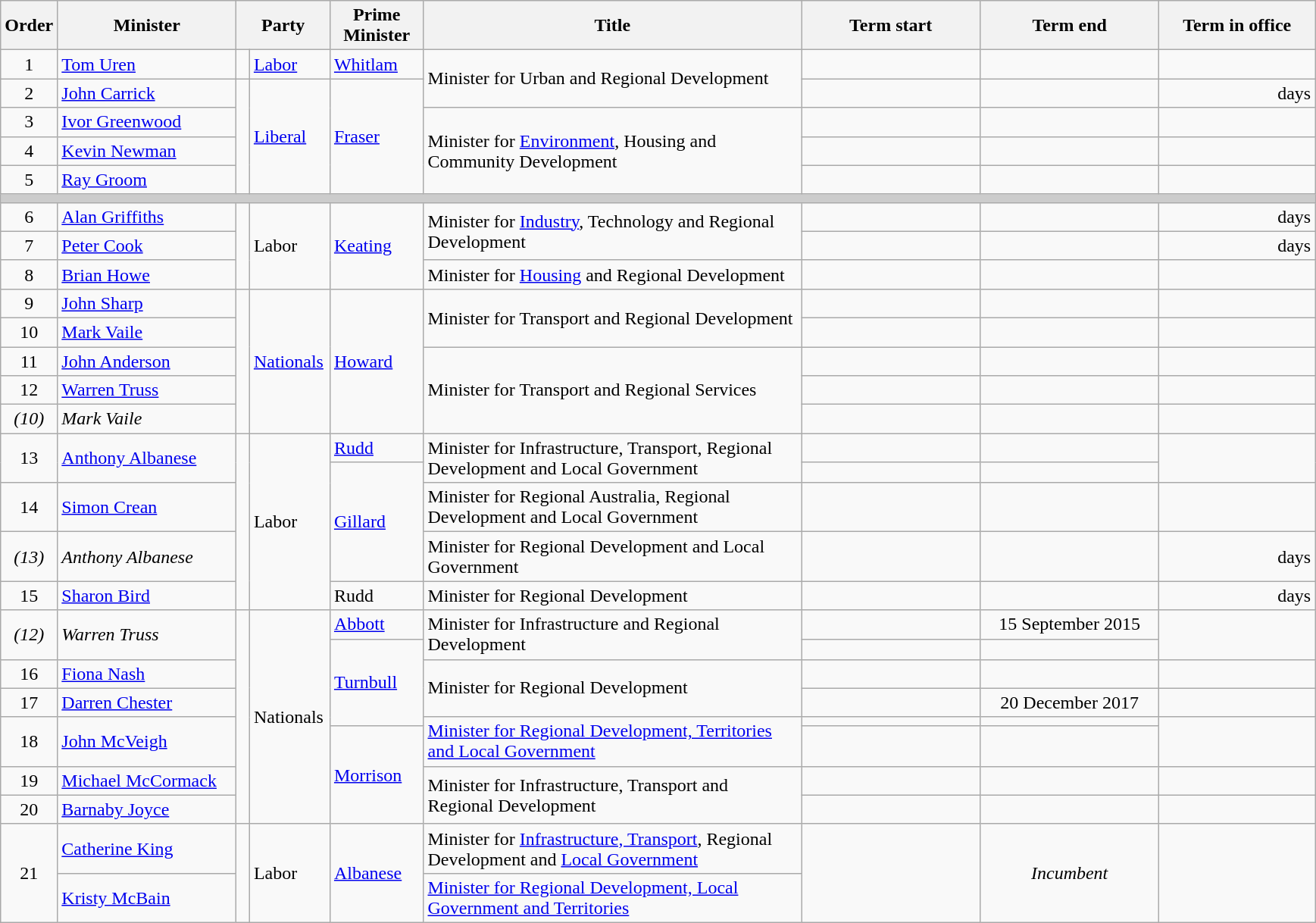<table class="wikitable">
<tr>
<th width=5>Order</th>
<th width=150>Minister</th>
<th width=75 colspan="2">Party</th>
<th width=75>Prime Minister</th>
<th width=325>Title</th>
<th width=150>Term start</th>
<th width=150>Term end</th>
<th width=130>Term in office</th>
</tr>
<tr>
<td align=center>1</td>
<td><a href='#'>Tom Uren</a></td>
<td> </td>
<td><a href='#'>Labor</a></td>
<td><a href='#'>Whitlam</a></td>
<td rowspan=2>Minister for Urban and Regional Development</td>
<td align=center></td>
<td align=center></td>
<td align=right></td>
</tr>
<tr>
<td align=center>2</td>
<td><a href='#'>John Carrick</a></td>
<td rowspan=4 > </td>
<td rowspan=4><a href='#'>Liberal</a></td>
<td rowspan=4><a href='#'>Fraser</a></td>
<td align=center></td>
<td align=center></td>
<td align=right> days</td>
</tr>
<tr>
<td align=center>3</td>
<td><a href='#'>Ivor Greenwood</a></td>
<td rowspan=3>Minister for <a href='#'>Environment</a>, Housing and Community Development</td>
<td align=center></td>
<td align=center></td>
<td align=right></td>
</tr>
<tr>
<td align=center>4</td>
<td><a href='#'>Kevin Newman</a></td>
<td align=center></td>
<td align=center></td>
<td align=right></td>
</tr>
<tr>
<td align=center>5</td>
<td><a href='#'>Ray Groom</a></td>
<td align=center></td>
<td align=center></td>
<td align=right></td>
</tr>
<tr>
<th colspan=9 style="background: #cccccc;"></th>
</tr>
<tr>
<td align=center>6</td>
<td><a href='#'>Alan Griffiths</a></td>
<td rowspan="3" > </td>
<td rowspan=3>Labor</td>
<td rowspan=3><a href='#'>Keating</a></td>
<td rowspan=2>Minister for <a href='#'>Industry</a>, Technology and Regional Development</td>
<td align=center></td>
<td align=center></td>
<td align=right> days</td>
</tr>
<tr>
<td align=center>7</td>
<td><a href='#'>Peter Cook</a></td>
<td align=center></td>
<td align=center></td>
<td align=right> days</td>
</tr>
<tr>
<td align=center>8</td>
<td><a href='#'>Brian Howe</a></td>
<td>Minister for <a href='#'>Housing</a> and Regional Development</td>
<td align=center></td>
<td align=center></td>
<td align=right></td>
</tr>
<tr>
<td align=center>9</td>
<td><a href='#'>John Sharp</a></td>
<td rowspan="5" > </td>
<td rowspan=5><a href='#'>Nationals</a></td>
<td rowspan=5><a href='#'>Howard</a></td>
<td rowspan=2>Minister for Transport and Regional Development</td>
<td align=center></td>
<td align=center></td>
<td align=right></td>
</tr>
<tr>
<td align=center>10</td>
<td><a href='#'>Mark Vaile</a></td>
<td align=center></td>
<td align=center></td>
<td align=right></td>
</tr>
<tr>
<td align=center>11</td>
<td><a href='#'>John Anderson</a></td>
<td rowspan=3>Minister for Transport and Regional Services</td>
<td align=center></td>
<td align=center></td>
<td align=right><strong></strong></td>
</tr>
<tr>
<td align=center>12</td>
<td><a href='#'>Warren Truss</a></td>
<td align=center></td>
<td align=center></td>
<td align=right></td>
</tr>
<tr>
<td align=center><em>(10)</em></td>
<td><em>Mark Vaile</em></td>
<td align=center></td>
<td align=center></td>
<td align=right></td>
</tr>
<tr>
<td rowspan=2 align=center>13</td>
<td rowspan=2><a href='#'>Anthony Albanese</a></td>
<td rowspan="5" > </td>
<td rowspan=5>Labor</td>
<td><a href='#'>Rudd</a></td>
<td rowspan=2>Minister for Infrastructure, Transport, Regional Development and Local Government</td>
<td align=center></td>
<td align=center></td>
<td rowspan=2 align=right></td>
</tr>
<tr>
<td rowspan=3><a href='#'>Gillard</a></td>
<td align=center></td>
<td align=center></td>
</tr>
<tr>
<td align=center>14</td>
<td><a href='#'>Simon Crean</a></td>
<td>Minister for Regional Australia, Regional Development and Local Government</td>
<td align=center></td>
<td align=center></td>
<td align=right></td>
</tr>
<tr>
<td align=center><em>(13)</em></td>
<td><em>Anthony Albanese</em></td>
<td>Minister for Regional Development and Local Government</td>
<td align=center></td>
<td align=center></td>
<td align=right> days</td>
</tr>
<tr>
<td align=center>15</td>
<td><a href='#'>Sharon Bird</a></td>
<td>Rudd</td>
<td>Minister for Regional Development</td>
<td align=center></td>
<td align=center></td>
<td align=right> days</td>
</tr>
<tr>
<td rowspan=2 align=center><em>(12)</em></td>
<td rowspan=2><em>Warren Truss</em></td>
<td rowspan="8" > </td>
<td rowspan=8>Nationals</td>
<td><a href='#'>Abbott</a></td>
<td rowspan=2>Minister for Infrastructure and Regional Development</td>
<td align=center></td>
<td align=center>15 September 2015</td>
<td rowspan=2 align=right></td>
</tr>
<tr>
<td rowspan=4><a href='#'>Turnbull</a></td>
<td align=center></td>
<td align=center></td>
</tr>
<tr>
<td align=center>16</td>
<td><a href='#'>Fiona Nash</a></td>
<td rowspan=2>Minister for Regional Development</td>
<td align=center></td>
<td align=center></td>
<td align=right></td>
</tr>
<tr>
<td align=center>17</td>
<td><a href='#'>Darren Chester</a></td>
<td align=center></td>
<td align=center>20 December 2017</td>
<td align=right></td>
</tr>
<tr>
<td rowspan=2 align=center>18</td>
<td rowspan=2><a href='#'>John McVeigh</a></td>
<td rowspan=2><a href='#'>Minister for Regional Development, Territories and Local Government</a></td>
<td align=center></td>
<td align=center></td>
<td rowspan=2 align=right></td>
</tr>
<tr>
<td rowspan=3><a href='#'>Morrison</a></td>
<td align=center></td>
<td align=center></td>
</tr>
<tr>
<td align=center>19</td>
<td><a href='#'>Michael McCormack</a></td>
<td rowspan=2>Minister for Infrastructure, Transport and Regional Development</td>
<td align=center></td>
<td align=center></td>
<td align=right></td>
</tr>
<tr>
<td align=center>20</td>
<td><a href='#'>Barnaby Joyce</a></td>
<td align=center></td>
<td align=center></td>
<td align=right></td>
</tr>
<tr>
<td align=center rowspan=2>21</td>
<td><a href='#'>Catherine King</a></td>
<td rowspan=2 ></td>
<td rowspan=2>Labor</td>
<td rowspan=2><a href='#'>Albanese</a></td>
<td>Minister for <a href='#'>Infrastructure, Transport</a>, Regional Development and <a href='#'>Local Government</a></td>
<td align=center rowspan=2></td>
<td align=center rowspan=2><em>Incumbent</em></td>
<td align=right rowspan=2></td>
</tr>
<tr>
<td><a href='#'>Kristy McBain</a></td>
<td><a href='#'>Minister for Regional Development, Local Government and Territories</a></td>
</tr>
</table>
